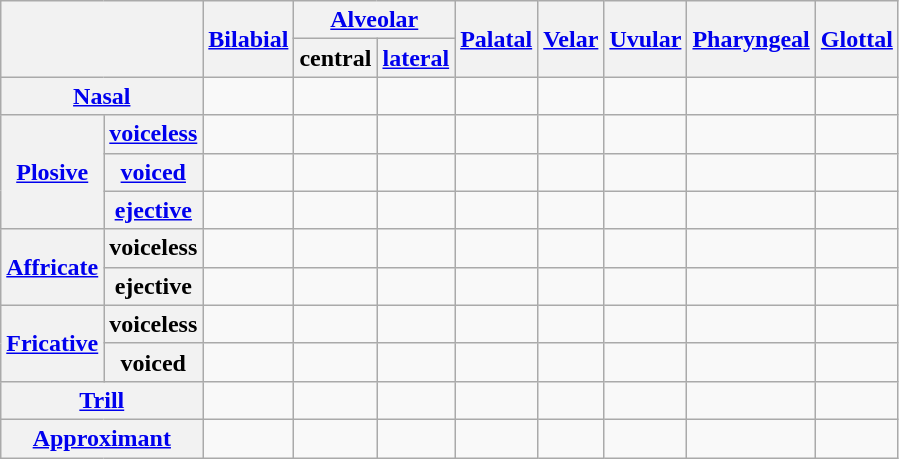<table class="wikitable">
<tr>
<th rowspan=2 colspan=2> </th>
<th rowspan=2><a href='#'>Bilabial</a></th>
<th colspan=2><a href='#'>Alveolar</a></th>
<th rowspan=2><a href='#'>Palatal</a></th>
<th rowspan=2><a href='#'>Velar</a></th>
<th rowspan=2><a href='#'>Uvular</a></th>
<th rowspan=2><a href='#'>Pharyngeal</a></th>
<th rowspan=2><a href='#'>Glottal</a></th>
</tr>
<tr align="center">
<th>central</th>
<th><a href='#'>lateral</a></th>
</tr>
<tr align="center">
<th colspan=2><a href='#'>Nasal</a></th>
<td></td>
<td></td>
<td> </td>
<td> </td>
<td> </td>
<td> </td>
<td> </td>
<td> </td>
</tr>
<tr align="center">
<th rowspan=3><a href='#'>Plosive</a></th>
<th><a href='#'>voiceless</a></th>
<td></td>
<td></td>
<td></td>
<td></td>
<td></td>
<td></td>
<td></td>
<td></td>
</tr>
<tr align="center">
<th><a href='#'>voiced</a></th>
<td></td>
<td></td>
<td></td>
<td></td>
<td></td>
<td></td>
<td></td>
<td></td>
</tr>
<tr align="center">
<th><a href='#'>ejective</a></th>
<td></td>
<td></td>
<td></td>
<td></td>
<td></td>
<td></td>
<td></td>
<td></td>
</tr>
<tr align="center">
<th rowspan=2><a href='#'>Affricate</a></th>
<th>voiceless</th>
<td></td>
<td></td>
<td></td>
<td></td>
<td></td>
<td></td>
<td></td>
<td></td>
</tr>
<tr align="center">
<th>ejective</th>
<td></td>
<td></td>
<td></td>
<td></td>
<td></td>
<td></td>
<td></td>
<td></td>
</tr>
<tr align="center">
<th rowspan=2><a href='#'>Fricative</a></th>
<th>voiceless</th>
<td></td>
<td></td>
<td></td>
<td></td>
<td></td>
<td></td>
<td></td>
<td></td>
</tr>
<tr align="center">
<th>voiced</th>
<td></td>
<td></td>
<td></td>
<td></td>
<td></td>
<td></td>
<td></td>
<td></td>
</tr>
<tr align="center">
<th colspan=2><a href='#'>Trill</a></th>
<td></td>
<td></td>
<td></td>
<td></td>
<td></td>
<td></td>
<td></td>
<td></td>
</tr>
<tr align="center">
<th colspan=2><a href='#'>Approximant</a></th>
<td></td>
<td></td>
<td></td>
<td></td>
<td></td>
<td></td>
<td></td>
<td></td>
</tr>
</table>
